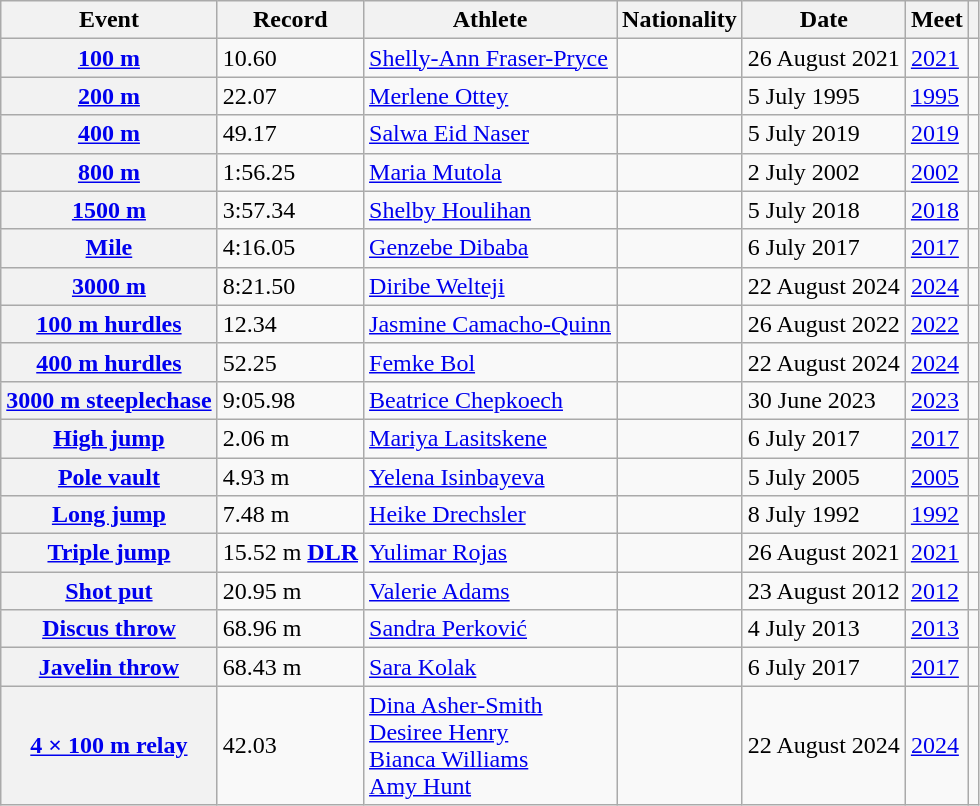<table class="wikitable plainrowheaders sticky-header">
<tr>
<th scope="col">Event</th>
<th scope="col">Record</th>
<th scope="col">Athlete</th>
<th scope="col">Nationality</th>
<th scope="col">Date</th>
<th scope="col">Meet</th>
<th scope="col"></th>
</tr>
<tr>
<th scope="row"><a href='#'>100 m</a></th>
<td>10.60 </td>
<td><a href='#'>Shelly-Ann Fraser-Pryce</a></td>
<td></td>
<td>26 August 2021</td>
<td><a href='#'>2021</a></td>
<td></td>
</tr>
<tr>
<th scope="row"><a href='#'>200 m</a></th>
<td>22.07</td>
<td><a href='#'>Merlene Ottey</a></td>
<td></td>
<td>5 July 1995</td>
<td><a href='#'>1995</a></td>
<td></td>
</tr>
<tr>
<th scope="row"><a href='#'>400 m</a></th>
<td>49.17</td>
<td><a href='#'>Salwa Eid Naser</a></td>
<td></td>
<td>5 July 2019</td>
<td><a href='#'>2019</a></td>
<td></td>
</tr>
<tr>
<th scope="row"><a href='#'>800 m</a></th>
<td>1:56.25</td>
<td><a href='#'>Maria Mutola</a></td>
<td></td>
<td>2 July 2002</td>
<td><a href='#'>2002</a></td>
<td></td>
</tr>
<tr>
<th scope="row"><a href='#'>1500 m</a></th>
<td>3:57.34</td>
<td><a href='#'>Shelby Houlihan</a></td>
<td></td>
<td>5 July 2018</td>
<td><a href='#'>2018</a></td>
<td></td>
</tr>
<tr>
<th scope="row"><a href='#'>Mile</a></th>
<td>4:16.05</td>
<td><a href='#'>Genzebe Dibaba</a></td>
<td></td>
<td>6 July 2017</td>
<td><a href='#'>2017</a></td>
<td></td>
</tr>
<tr>
<th scope="row"><a href='#'>3000 m</a></th>
<td>8:21.50</td>
<td><a href='#'>Diribe Welteji</a></td>
<td></td>
<td>22 August 2024</td>
<td><a href='#'>2024</a></td>
<td></td>
</tr>
<tr>
<th scope="row"><a href='#'>100 m hurdles</a></th>
<td>12.34 </td>
<td><a href='#'>Jasmine Camacho-Quinn</a></td>
<td></td>
<td>26 August 2022</td>
<td><a href='#'>2022</a></td>
<td></td>
</tr>
<tr>
<th scope="row"><a href='#'>400 m hurdles</a></th>
<td>52.25</td>
<td><a href='#'>Femke Bol</a></td>
<td></td>
<td>22 August 2024</td>
<td><a href='#'>2024</a></td>
<td></td>
</tr>
<tr>
<th scope="row"><a href='#'>3000 m steeplechase</a></th>
<td>9:05.98</td>
<td><a href='#'>Beatrice Chepkoech</a></td>
<td></td>
<td>30 June 2023</td>
<td><a href='#'>2023</a></td>
<td></td>
</tr>
<tr>
<th scope="row"><a href='#'>High jump</a></th>
<td>2.06 m</td>
<td><a href='#'>Mariya Lasitskene</a></td>
<td></td>
<td>6 July 2017</td>
<td><a href='#'>2017</a></td>
<td></td>
</tr>
<tr>
<th scope="row"><a href='#'>Pole vault</a></th>
<td>4.93 m</td>
<td><a href='#'>Yelena Isinbayeva</a></td>
<td></td>
<td>5 July 2005</td>
<td><a href='#'>2005</a></td>
<td></td>
</tr>
<tr>
<th scope="row"><a href='#'>Long jump</a></th>
<td>7.48 m </td>
<td><a href='#'>Heike Drechsler</a></td>
<td></td>
<td>8 July 1992</td>
<td><a href='#'>1992</a></td>
<td></td>
</tr>
<tr>
<th scope="row"><a href='#'>Triple jump</a></th>
<td>15.52 m   <strong><a href='#'>DLR</a></strong></td>
<td><a href='#'>Yulimar Rojas</a></td>
<td></td>
<td>26 August 2021</td>
<td><a href='#'>2021</a></td>
<td></td>
</tr>
<tr>
<th scope="row"><a href='#'>Shot put</a></th>
<td>20.95 m</td>
<td><a href='#'>Valerie Adams</a></td>
<td></td>
<td>23 August 2012</td>
<td><a href='#'>2012</a></td>
<td></td>
</tr>
<tr>
<th scope="row"><a href='#'>Discus throw</a></th>
<td>68.96 m</td>
<td><a href='#'>Sandra Perković</a></td>
<td></td>
<td>4 July 2013</td>
<td><a href='#'>2013</a></td>
<td></td>
</tr>
<tr>
<th scope="row"><a href='#'>Javelin throw</a></th>
<td>68.43 m</td>
<td><a href='#'>Sara Kolak</a></td>
<td></td>
<td>6 July 2017</td>
<td><a href='#'>2017</a></td>
<td></td>
</tr>
<tr>
<th scope="row"><a href='#'>4 × 100 m relay</a></th>
<td>42.03</td>
<td><a href='#'>Dina Asher-Smith</a><br><a href='#'>Desiree Henry</a><br><a href='#'>Bianca Williams</a><br><a href='#'>Amy Hunt</a></td>
<td></td>
<td>22 August 2024</td>
<td><a href='#'>2024</a></td>
<td></td>
</tr>
</table>
